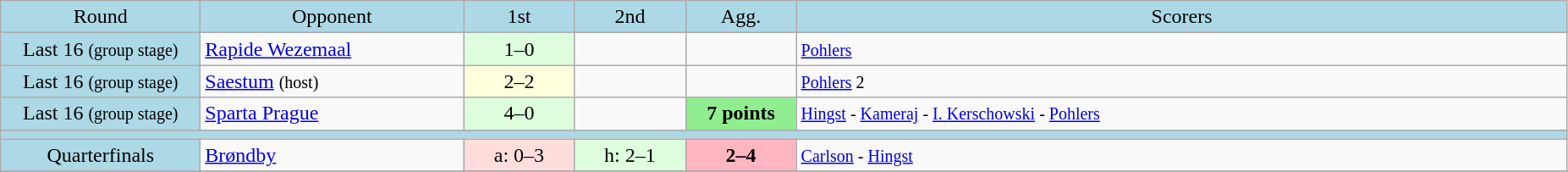<table class="wikitable" style="text-align:center">
<tr bgcolor=lightblue>
<td width=150px>Round</td>
<td width=200px>Opponent</td>
<td width=80px>1st</td>
<td width=80px>2nd</td>
<td width=80px>Agg.</td>
<td width=600px>Scorers</td>
</tr>
<tr>
<td bgcolor=lightblue>Last 16 <small>(group stage)</small></td>
<td align=left> <a href='#'>Rapide Wezemaal</a></td>
<td bgcolor="#ddffdd">1–0</td>
<td></td>
<td></td>
<td align=left><small><a href='#'>Pohlers</a></small></td>
</tr>
<tr>
<td bgcolor=lightblue>Last 16 <small>(group stage)</small></td>
<td align=left> <a href='#'>Saestum</a> <small>(host)</small></td>
<td bgcolor="#ffffdd">2–2</td>
<td></td>
<td></td>
<td align=left><small><a href='#'>Pohlers</a> 2</small></td>
</tr>
<tr>
<td bgcolor=lightblue>Last 16 <small>(group stage)</small></td>
<td align=left> <a href='#'>Sparta Prague</a></td>
<td bgcolor="#ddffdd">4–0</td>
<td></td>
<td bgcolor=lightgreen><strong>7 points</strong></td>
<td align=left><small><a href='#'>Hingst</a> - <a href='#'>Kameraj</a> - <a href='#'>I. Kerschowski</a> - <a href='#'>Pohlers</a></small></td>
</tr>
<tr bgcolor=lightblue>
<td colspan=6></td>
</tr>
<tr>
<td bgcolor=lightblue>Quarterfinals</td>
<td align=left> <a href='#'>Brøndby</a></td>
<td bgcolor="#ffdddd">a: 0–3</td>
<td bgcolor="#ddffdd">h: 2–1</td>
<td bgcolor=lightpink><strong>2–4</strong></td>
<td align=left><small><a href='#'>Carlson</a> - <a href='#'>Hingst</a></small></td>
</tr>
<tr>
</tr>
</table>
